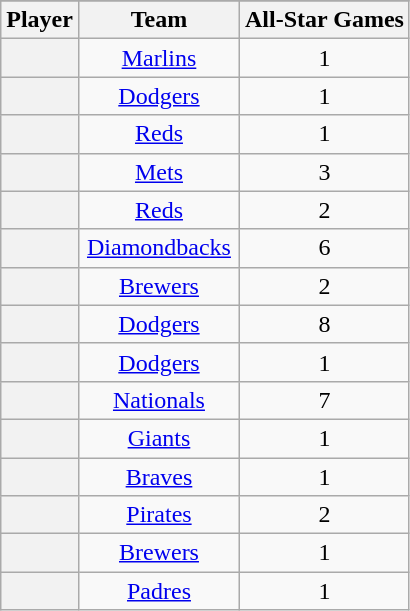<table class="wikitable sortable plainrowheaders" style="text-align:center;">
<tr>
</tr>
<tr>
<th scope="col">Player</th>
<th scope="col" style="width:100px;">Team</th>
<th scope="col">All-Star Games</th>
</tr>
<tr>
<th scope="row" style="text-align:center"></th>
<td><a href='#'>Marlins</a></td>
<td>1</td>
</tr>
<tr>
<th scope="row" style="text-align:center"></th>
<td><a href='#'>Dodgers</a></td>
<td>1</td>
</tr>
<tr>
<th scope="row" style="text-align:center"></th>
<td><a href='#'>Reds</a></td>
<td>1</td>
</tr>
<tr>
<th scope="row" style="text-align:center"></th>
<td><a href='#'>Mets</a></td>
<td>3</td>
</tr>
<tr>
<th scope="row" style="text-align:center"></th>
<td><a href='#'>Reds</a></td>
<td>2</td>
</tr>
<tr>
<th scope="row" style="text-align:center"></th>
<td><a href='#'>Diamondbacks</a></td>
<td>6</td>
</tr>
<tr>
<th scope="row" style="text-align:center"></th>
<td><a href='#'>Brewers</a></td>
<td>2</td>
</tr>
<tr>
<th scope="row" style="text-align:center"></th>
<td><a href='#'>Dodgers</a></td>
<td>8</td>
</tr>
<tr>
<th scope="row" style="text-align:center"></th>
<td><a href='#'>Dodgers</a></td>
<td>1</td>
</tr>
<tr>
<th scope="row" style="text-align:center"></th>
<td><a href='#'>Nationals</a></td>
<td>7</td>
</tr>
<tr>
<th scope="row" style="text-align:center"></th>
<td><a href='#'>Giants</a></td>
<td>1</td>
</tr>
<tr>
<th scope="row" style="text-align:center"></th>
<td><a href='#'>Braves</a></td>
<td>1</td>
</tr>
<tr>
<th scope="row" style="text-align:center"></th>
<td><a href='#'>Pirates</a></td>
<td>2</td>
</tr>
<tr>
<th scope="row" style="text-align:center"></th>
<td><a href='#'>Brewers</a></td>
<td>1</td>
</tr>
<tr>
<th scope="row" style="text-align:center"></th>
<td><a href='#'>Padres</a></td>
<td>1</td>
</tr>
</table>
